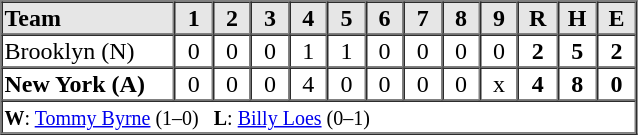<table border=1 cellspacing=0 width=425 style="margin-left:3em;">
<tr style="text-align:center; background-color:#e6e6e6;">
<th align=left width=125>Team</th>
<th width=25>1</th>
<th width=25>2</th>
<th width=25>3</th>
<th width=25>4</th>
<th width=25>5</th>
<th width=25>6</th>
<th width=25>7</th>
<th width=25>8</th>
<th width=25>9</th>
<th width=25>R</th>
<th width=25>H</th>
<th width=25>E</th>
</tr>
<tr style="text-align:center;">
<td align=left>Brooklyn (N)</td>
<td>0</td>
<td>0</td>
<td>0</td>
<td>1</td>
<td>1</td>
<td>0</td>
<td>0</td>
<td>0</td>
<td>0</td>
<td><strong>2</strong></td>
<td><strong>5</strong></td>
<td><strong>2</strong></td>
</tr>
<tr style="text-align:center;">
<td align=left><strong>New York (A)</strong></td>
<td>0</td>
<td>0</td>
<td>0</td>
<td>4</td>
<td>0</td>
<td>0</td>
<td>0</td>
<td>0</td>
<td>x</td>
<td><strong>4</strong></td>
<td><strong>8</strong></td>
<td><strong>0</strong></td>
</tr>
<tr style="text-align:left;">
<td colspan=13><small><strong>W</strong>: <a href='#'>Tommy Byrne</a> (1–0)   <strong>L</strong>: <a href='#'>Billy Loes</a> (0–1)</small></td>
</tr>
<tr style="text-align:left;">
</tr>
</table>
